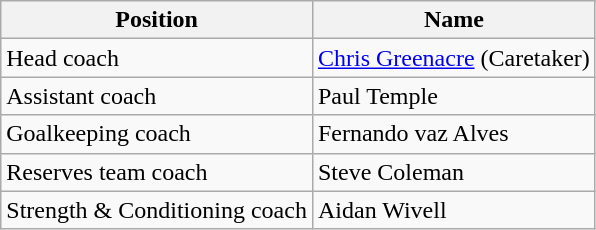<table class="wikitable">
<tr>
<th>Position</th>
<th>Name</th>
</tr>
<tr>
<td>Head coach</td>
<td> <a href='#'>Chris Greenacre</a> (Caretaker)</td>
</tr>
<tr>
<td>Assistant coach</td>
<td> Paul Temple</td>
</tr>
<tr>
<td>Goalkeeping coach</td>
<td> Fernando vaz Alves</td>
</tr>
<tr>
<td>Reserves team coach</td>
<td> Steve Coleman</td>
</tr>
<tr>
<td>Strength & Conditioning coach</td>
<td> Aidan Wivell</td>
</tr>
</table>
